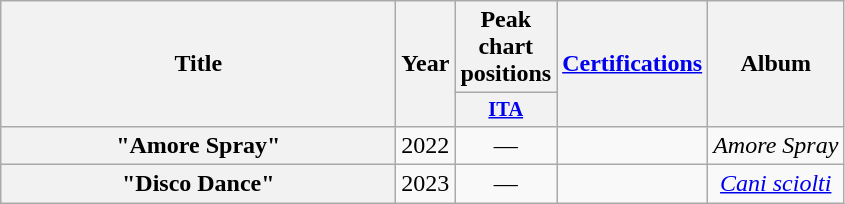<table class="wikitable plainrowheaders" style="text-align:center;">
<tr>
<th rowspan="2" scope="col" style="width:16em;">Title</th>
<th rowspan="2" scope="col" style="width:1em;">Year</th>
<th scope="col">Peak chart positions</th>
<th rowspan="2" scope="col"><a href='#'>Certifications</a></th>
<th rowspan="2">Album</th>
</tr>
<tr>
<th scope="col" style="width:3em;font-size:85%;"><a href='#'>ITA</a><br></th>
</tr>
<tr>
<th scope="row" nowrap="">"Amore Spray"<br></th>
<td>2022</td>
<td>—</td>
<td></td>
<td><em>Amore Spray</em></td>
</tr>
<tr>
<th scope="row" nowrap="">"Disco Dance"<br></th>
<td>2023</td>
<td>—</td>
<td></td>
<td><em><a href='#'>Cani sciolti</a></em></td>
</tr>
</table>
